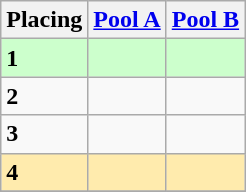<table class=wikitable style="border:1px solid #AAAAAA;">
<tr>
<th>Placing</th>
<th><a href='#'>Pool A</a></th>
<th><a href='#'>Pool B</a></th>
</tr>
<tr style="background: #ccffcc;">
<td><strong>1</strong></td>
<td></td>
<td></td>
</tr>
<tr>
<td><strong>2</strong></td>
<td></td>
<td></td>
</tr>
<tr>
<td><strong>3</strong></td>
<td></td>
<td></td>
</tr>
<tr style="background: #ffebad;">
<td><strong>4</strong></td>
<td></td>
<td></td>
</tr>
<tr>
</tr>
</table>
